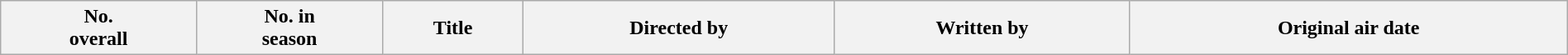<table class="wikitable plainrowheaders" style="width:100%; background:#fff;">
<tr>
<th style="background:#;">No.<br>overall</th>
<th style="background:#;">No. in<br>season</th>
<th style="background:#;">Title</th>
<th style="background:#;">Directed by</th>
<th style="background:#;">Written by</th>
<th style="background:#;">Original air date<br>











</th>
</tr>
</table>
